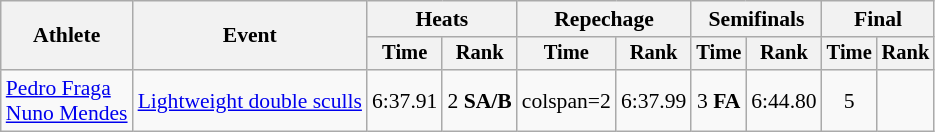<table class="wikitable" style="font-size:90%">
<tr>
<th rowspan="2">Athlete</th>
<th rowspan="2">Event</th>
<th colspan="2">Heats</th>
<th colspan="2">Repechage</th>
<th colspan="2">Semifinals</th>
<th colspan="2">Final</th>
</tr>
<tr style="font-size:95%">
<th>Time</th>
<th>Rank</th>
<th>Time</th>
<th>Rank</th>
<th>Time</th>
<th>Rank</th>
<th>Time</th>
<th>Rank</th>
</tr>
<tr align=center>
<td align=left><a href='#'>Pedro Fraga</a><br><a href='#'>Nuno Mendes</a></td>
<td align=left><a href='#'>Lightweight double sculls</a></td>
<td>6:37.91</td>
<td>2 <strong>SA/B</strong></td>
<td>colspan=2 </td>
<td>6:37.99</td>
<td>3 <strong>FA</strong></td>
<td>6:44.80</td>
<td>5</td>
</tr>
</table>
